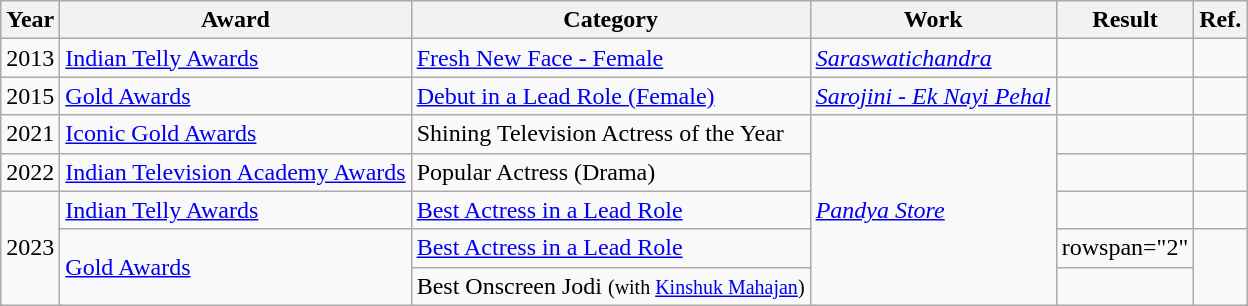<table class="wikitable">
<tr>
<th>Year</th>
<th>Award</th>
<th>Category</th>
<th>Work</th>
<th>Result</th>
<th>Ref.</th>
</tr>
<tr>
<td>2013</td>
<td><a href='#'>Indian Telly Awards</a></td>
<td><a href='#'>Fresh New Face - Female</a></td>
<td><em><a href='#'>Saraswatichandra</a></em></td>
<td></td>
<td></td>
</tr>
<tr>
<td>2015</td>
<td><a href='#'>Gold Awards</a></td>
<td><a href='#'>Debut in a Lead Role (Female)</a></td>
<td><em><a href='#'>Sarojini - Ek Nayi Pehal</a></em></td>
<td></td>
<td></td>
</tr>
<tr>
<td>2021</td>
<td><a href='#'>Iconic Gold Awards</a></td>
<td>Shining Television Actress of the Year</td>
<td rowspan="5"><em><a href='#'>Pandya Store</a></em></td>
<td></td>
<td></td>
</tr>
<tr>
<td>2022</td>
<td><a href='#'>Indian Television Academy Awards</a></td>
<td>Popular Actress (Drama)</td>
<td></td>
<td></td>
</tr>
<tr>
<td rowspan="3">2023</td>
<td><a href='#'>Indian Telly Awards</a></td>
<td><a href='#'>Best Actress in a Lead Role</a></td>
<td></td>
<td></td>
</tr>
<tr>
<td rowspan="2"><a href='#'>Gold Awards</a></td>
<td><a href='#'>Best Actress in a Lead Role</a></td>
<td>rowspan="2" </td>
<td rowspan="2"></td>
</tr>
<tr>
<td>Best Onscreen Jodi <small>(with <a href='#'>Kinshuk Mahajan</a>)</small></td>
</tr>
</table>
